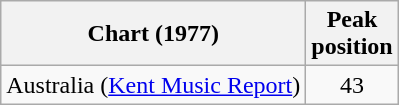<table class="wikitable sortable plainrowheaders">
<tr>
<th scope="col">Chart (1977)</th>
<th scope="col">Peak<br>position</th>
</tr>
<tr>
<td>Australia (<a href='#'>Kent Music Report</a>)</td>
<td align="center">43</td>
</tr>
</table>
